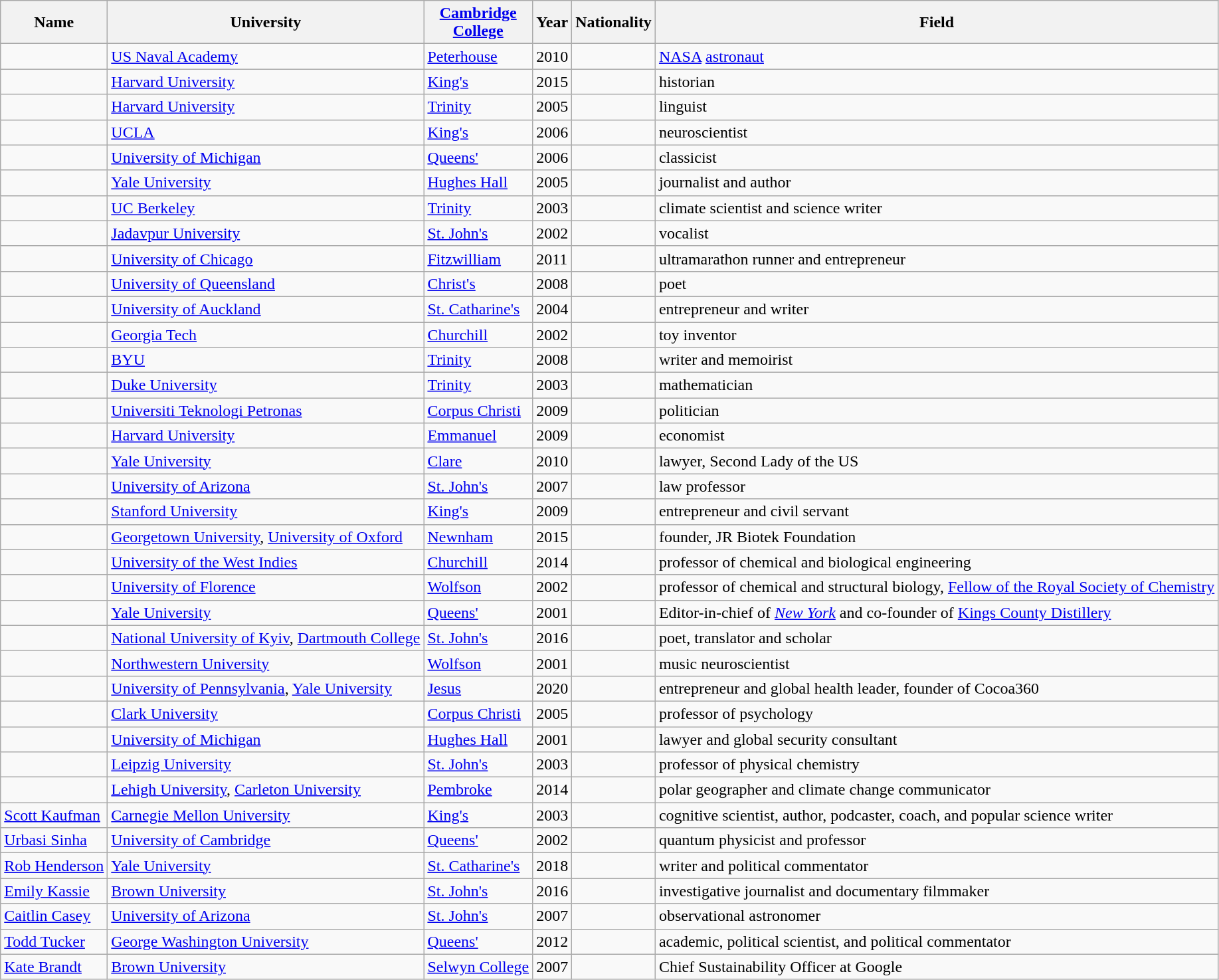<table class="wikitable sortable">
<tr>
<th>Name</th>
<th>University</th>
<th><a href='#'>Cambridge<br>College</a></th>
<th>Year</th>
<th>Nationality</th>
<th>Field</th>
</tr>
<tr>
<td></td>
<td><a href='#'>US Naval Academy</a></td>
<td><a href='#'>Peterhouse</a></td>
<td>2010</td>
<td></td>
<td><a href='#'>NASA</a> <a href='#'>astronaut</a></td>
</tr>
<tr>
<td></td>
<td><a href='#'>Harvard University</a></td>
<td><a href='#'>King's</a></td>
<td>2015</td>
<td></td>
<td>historian</td>
</tr>
<tr>
<td></td>
<td><a href='#'>Harvard University</a></td>
<td><a href='#'>Trinity</a></td>
<td>2005</td>
<td></td>
<td>linguist</td>
</tr>
<tr>
<td></td>
<td><a href='#'>UCLA</a></td>
<td><a href='#'>King's</a></td>
<td>2006</td>
<td></td>
<td>neuroscientist</td>
</tr>
<tr>
<td></td>
<td><a href='#'>University of Michigan</a></td>
<td><a href='#'>Queens'</a></td>
<td>2006</td>
<td></td>
<td>classicist</td>
</tr>
<tr>
<td></td>
<td><a href='#'>Yale University</a></td>
<td><a href='#'>Hughes Hall</a></td>
<td>2005</td>
<td></td>
<td>journalist and author</td>
</tr>
<tr>
<td></td>
<td><a href='#'>UC Berkeley</a></td>
<td><a href='#'>Trinity</a></td>
<td>2003</td>
<td></td>
<td>climate scientist and science writer</td>
</tr>
<tr>
<td></td>
<td><a href='#'>Jadavpur University</a></td>
<td><a href='#'>St. John's</a></td>
<td>2002</td>
<td></td>
<td>vocalist</td>
</tr>
<tr>
<td></td>
<td><a href='#'>University of Chicago</a></td>
<td><a href='#'>Fitzwilliam</a></td>
<td>2011</td>
<td></td>
<td>ultramarathon runner and entrepreneur</td>
</tr>
<tr>
<td></td>
<td><a href='#'>University of Queensland</a></td>
<td><a href='#'>Christ's</a></td>
<td>2008</td>
<td></td>
<td>poet</td>
</tr>
<tr>
<td></td>
<td><a href='#'>University of Auckland</a></td>
<td><a href='#'>St. Catharine's</a></td>
<td>2004</td>
<td></td>
<td>entrepreneur and writer</td>
</tr>
<tr>
<td></td>
<td><a href='#'>Georgia Tech</a></td>
<td><a href='#'>Churchill</a></td>
<td>2002</td>
<td></td>
<td>toy inventor</td>
</tr>
<tr>
<td></td>
<td><a href='#'>BYU</a></td>
<td><a href='#'>Trinity</a></td>
<td>2008</td>
<td></td>
<td>writer and memoirist</td>
</tr>
<tr>
<td></td>
<td><a href='#'>Duke University</a></td>
<td><a href='#'>Trinity</a></td>
<td>2003</td>
<td></td>
<td>mathematician</td>
</tr>
<tr>
<td></td>
<td><a href='#'>Universiti Teknologi Petronas</a></td>
<td><a href='#'>Corpus Christi</a></td>
<td>2009</td>
<td></td>
<td>politician</td>
</tr>
<tr>
<td></td>
<td><a href='#'>Harvard University</a></td>
<td><a href='#'>Emmanuel</a></td>
<td>2009</td>
<td></td>
<td>economist</td>
</tr>
<tr>
<td></td>
<td><a href='#'>Yale University</a></td>
<td><a href='#'>Clare</a></td>
<td>2010</td>
<td></td>
<td>lawyer, Second Lady of the US</td>
</tr>
<tr>
<td></td>
<td><a href='#'>University of Arizona</a></td>
<td><a href='#'>St. John's</a></td>
<td>2007</td>
<td></td>
<td>law professor</td>
</tr>
<tr>
<td></td>
<td><a href='#'>Stanford University</a></td>
<td><a href='#'>King's</a></td>
<td>2009</td>
<td></td>
<td>entrepreneur and civil servant</td>
</tr>
<tr>
<td></td>
<td><a href='#'>Georgetown University</a>, <a href='#'>University of Oxford</a></td>
<td><a href='#'>Newnham</a></td>
<td>2015</td>
<td></td>
<td>founder, JR Biotek Foundation</td>
</tr>
<tr>
<td></td>
<td><a href='#'>University of the West Indies</a></td>
<td><a href='#'>Churchill</a></td>
<td>2014</td>
<td></td>
<td>professor of chemical and biological engineering</td>
</tr>
<tr>
<td></td>
<td><a href='#'>University of Florence</a></td>
<td><a href='#'>Wolfson</a></td>
<td>2002</td>
<td></td>
<td>professor of chemical and structural biology, <a href='#'>Fellow of the Royal Society of Chemistry</a></td>
</tr>
<tr>
<td></td>
<td><a href='#'>Yale University</a></td>
<td><a href='#'>Queens'</a></td>
<td>2001</td>
<td></td>
<td>Editor-in-chief of <em><a href='#'>New York</a></em> and co-founder of <a href='#'>Kings County Distillery</a></td>
</tr>
<tr>
<td></td>
<td><a href='#'>National University of Kyiv</a>, <a href='#'>Dartmouth College</a></td>
<td><a href='#'>St. John's</a></td>
<td>2016</td>
<td></td>
<td>poet, translator and scholar</td>
</tr>
<tr>
<td></td>
<td><a href='#'>Northwestern University</a></td>
<td><a href='#'>Wolfson</a></td>
<td>2001</td>
<td></td>
<td>music neuroscientist</td>
</tr>
<tr>
<td></td>
<td><a href='#'>University of Pennsylvania</a>, <a href='#'>Yale University</a></td>
<td><a href='#'>Jesus</a></td>
<td>2020</td>
<td></td>
<td>entrepreneur and global health leader, founder of Cocoa360</td>
</tr>
<tr>
<td></td>
<td><a href='#'>Clark University</a></td>
<td><a href='#'>Corpus Christi</a></td>
<td>2005</td>
<td></td>
<td>professor of psychology</td>
</tr>
<tr>
<td></td>
<td><a href='#'>University of Michigan</a></td>
<td><a href='#'>Hughes Hall</a></td>
<td>2001</td>
<td></td>
<td>lawyer and global security consultant</td>
</tr>
<tr>
<td></td>
<td><a href='#'>Leipzig University</a></td>
<td><a href='#'>St. John's</a></td>
<td>2003</td>
<td></td>
<td>professor of physical chemistry</td>
</tr>
<tr>
<td></td>
<td><a href='#'>Lehigh University</a>, <a href='#'>Carleton University</a></td>
<td><a href='#'>Pembroke</a></td>
<td>2014</td>
<td></td>
<td>polar geographer and climate change communicator</td>
</tr>
<tr>
<td><a href='#'>Scott Kaufman</a></td>
<td><a href='#'>Carnegie Mellon University</a></td>
<td><a href='#'>King's</a></td>
<td>2003</td>
<td></td>
<td>cognitive scientist, author, podcaster, coach, and popular science writer</td>
</tr>
<tr>
<td><a href='#'>Urbasi Sinha</a></td>
<td><a href='#'>University of Cambridge</a></td>
<td><a href='#'>Queens'</a></td>
<td>2002</td>
<td></td>
<td>quantum physicist and professor</td>
</tr>
<tr>
<td><a href='#'>Rob Henderson</a></td>
<td><a href='#'>Yale University</a></td>
<td><a href='#'>St. Catharine's</a></td>
<td>2018</td>
<td></td>
<td>writer and political commentator</td>
</tr>
<tr>
<td><a href='#'>Emily Kassie</a></td>
<td><a href='#'>Brown University</a></td>
<td><a href='#'>St. John's</a></td>
<td>2016</td>
<td></td>
<td>investigative journalist and documentary filmmaker</td>
</tr>
<tr>
<td><a href='#'>Caitlin Casey</a></td>
<td><a href='#'>University of Arizona</a></td>
<td><a href='#'>St. John's</a></td>
<td>2007</td>
<td></td>
<td>observational astronomer</td>
</tr>
<tr>
<td><a href='#'>Todd Tucker</a></td>
<td><a href='#'>George Washington University</a></td>
<td><a href='#'>Queens'</a></td>
<td>2012</td>
<td></td>
<td>academic, political scientist, and political commentator</td>
</tr>
<tr>
<td><a href='#'>Kate Brandt</a></td>
<td><a href='#'>Brown University</a></td>
<td><a href='#'>Selwyn College</a></td>
<td>2007</td>
<td></td>
<td>Chief Sustainability Officer at Google</td>
</tr>
</table>
